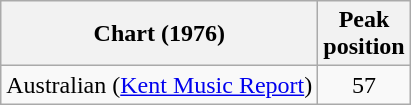<table class="wikitable sortable plainrowheaders">
<tr>
<th scope="col">Chart (1976)</th>
<th scope="col">Peak<br>position</th>
</tr>
<tr>
<td>Australian (<a href='#'>Kent Music Report</a>)</td>
<td align="center">57</td>
</tr>
</table>
